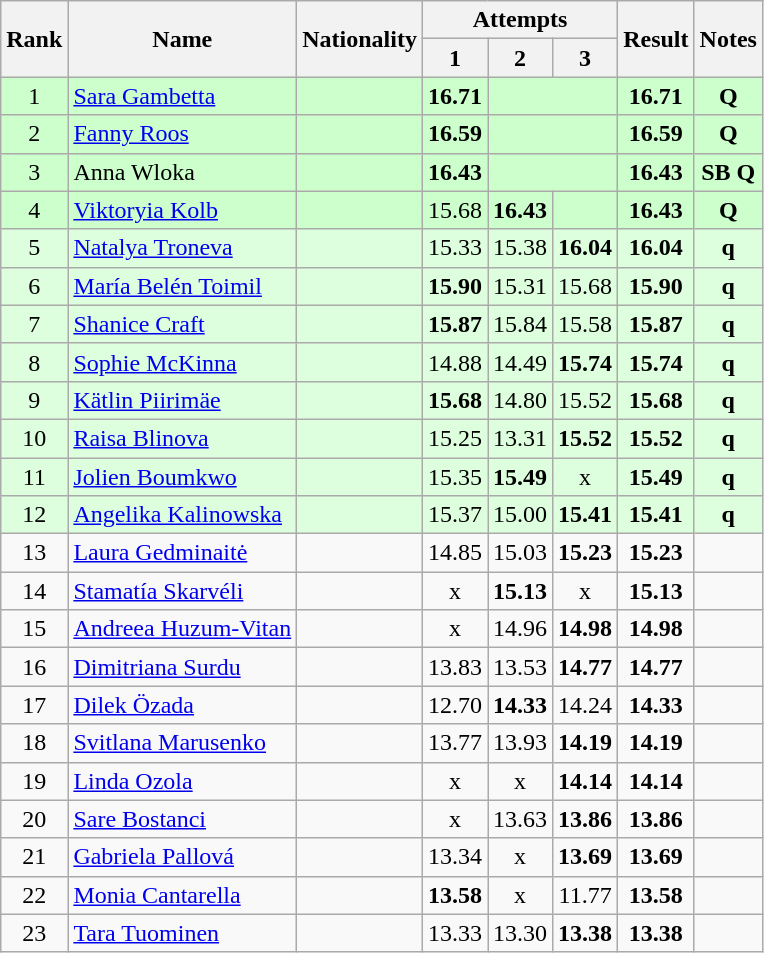<table class="wikitable sortable" style="text-align:center">
<tr>
<th rowspan=2>Rank</th>
<th rowspan=2>Name</th>
<th rowspan=2>Nationality</th>
<th colspan=3>Attempts</th>
<th rowspan=2>Result</th>
<th rowspan=2>Notes</th>
</tr>
<tr>
<th>1</th>
<th>2</th>
<th>3</th>
</tr>
<tr bgcolor=ccffcc>
<td>1</td>
<td align=left><a href='#'>Sara Gambetta</a></td>
<td align=left></td>
<td><strong>16.71</strong></td>
<td colspan=2></td>
<td><strong>16.71</strong></td>
<td><strong>Q</strong></td>
</tr>
<tr bgcolor=ccffcc>
<td>2</td>
<td align=left><a href='#'>Fanny Roos</a></td>
<td align=left></td>
<td><strong>16.59</strong></td>
<td colspan=2></td>
<td><strong>16.59</strong></td>
<td><strong>Q</strong></td>
</tr>
<tr bgcolor=ccffcc>
<td>3</td>
<td align=left>Anna Wloka</td>
<td align=left></td>
<td><strong>16.43</strong></td>
<td colspan=2></td>
<td><strong>16.43</strong></td>
<td><strong>SB Q</strong></td>
</tr>
<tr bgcolor=ccffcc>
<td>4</td>
<td align=left><a href='#'>Viktoryia Kolb</a></td>
<td align=left></td>
<td>15.68</td>
<td><strong>16.43</strong></td>
<td></td>
<td><strong>16.43</strong></td>
<td><strong>Q</strong></td>
</tr>
<tr bgcolor=ddffdd>
<td>5</td>
<td align=left><a href='#'>Natalya Troneva</a></td>
<td align=left></td>
<td>15.33</td>
<td>15.38</td>
<td><strong>16.04</strong></td>
<td><strong>16.04</strong></td>
<td><strong>q</strong></td>
</tr>
<tr bgcolor=ddffdd>
<td>6</td>
<td align=left><a href='#'>María Belén Toimil</a></td>
<td align=left></td>
<td><strong>15.90</strong></td>
<td>15.31</td>
<td>15.68</td>
<td><strong>15.90</strong></td>
<td><strong>q</strong></td>
</tr>
<tr bgcolor=ddffdd>
<td>7</td>
<td align=left><a href='#'>Shanice Craft</a></td>
<td align=left></td>
<td><strong>15.87</strong></td>
<td>15.84</td>
<td>15.58</td>
<td><strong>15.87</strong></td>
<td><strong>q</strong></td>
</tr>
<tr bgcolor=ddffdd>
<td>8</td>
<td align=left><a href='#'>Sophie McKinna</a></td>
<td align=left></td>
<td>14.88</td>
<td>14.49</td>
<td><strong>15.74</strong></td>
<td><strong>15.74</strong></td>
<td><strong>q</strong></td>
</tr>
<tr bgcolor=ddffdd>
<td>9</td>
<td align=left><a href='#'>Kätlin Piirimäe</a></td>
<td align=left></td>
<td><strong>15.68</strong></td>
<td>14.80</td>
<td>15.52</td>
<td><strong>15.68</strong></td>
<td><strong>q</strong></td>
</tr>
<tr bgcolor=ddffdd>
<td>10</td>
<td align=left><a href='#'>Raisa Blinova</a></td>
<td align=left></td>
<td>15.25</td>
<td>13.31</td>
<td><strong>15.52</strong></td>
<td><strong>15.52</strong></td>
<td><strong>q</strong></td>
</tr>
<tr bgcolor=ddffdd>
<td>11</td>
<td align=left><a href='#'>Jolien Boumkwo</a></td>
<td align=left></td>
<td>15.35</td>
<td><strong>15.49</strong></td>
<td>x</td>
<td><strong>15.49</strong></td>
<td><strong>q</strong></td>
</tr>
<tr bgcolor=ddffdd>
<td>12</td>
<td align=left><a href='#'>Angelika Kalinowska</a></td>
<td align=left></td>
<td>15.37</td>
<td>15.00</td>
<td><strong>15.41</strong></td>
<td><strong>15.41</strong></td>
<td><strong>q</strong></td>
</tr>
<tr>
<td>13</td>
<td align=left><a href='#'>Laura Gedminaitė</a></td>
<td align=left></td>
<td>14.85</td>
<td>15.03</td>
<td><strong>15.23</strong></td>
<td><strong>15.23</strong></td>
<td></td>
</tr>
<tr>
<td>14</td>
<td align=left><a href='#'>Stamatía Skarvéli</a></td>
<td align=left></td>
<td>x</td>
<td><strong>15.13</strong></td>
<td>x</td>
<td><strong>15.13</strong></td>
<td></td>
</tr>
<tr>
<td>15</td>
<td align=left><a href='#'>Andreea Huzum-Vitan</a></td>
<td align=left></td>
<td>x</td>
<td>14.96</td>
<td><strong>14.98</strong></td>
<td><strong>14.98</strong></td>
<td></td>
</tr>
<tr>
<td>16</td>
<td align=left><a href='#'>Dimitriana Surdu</a></td>
<td align=left></td>
<td>13.83</td>
<td>13.53</td>
<td><strong>14.77</strong></td>
<td><strong>14.77</strong></td>
<td></td>
</tr>
<tr>
<td>17</td>
<td align=left><a href='#'>Dilek Özada</a></td>
<td align=left></td>
<td>12.70</td>
<td><strong>14.33</strong></td>
<td>14.24</td>
<td><strong>14.33</strong></td>
<td></td>
</tr>
<tr>
<td>18</td>
<td align=left><a href='#'>Svitlana Marusenko</a></td>
<td align=left></td>
<td>13.77</td>
<td>13.93</td>
<td><strong>14.19</strong></td>
<td><strong>14.19</strong></td>
<td></td>
</tr>
<tr>
<td>19</td>
<td align=left><a href='#'>Linda Ozola</a></td>
<td align=left></td>
<td>x</td>
<td>x</td>
<td><strong>14.14</strong></td>
<td><strong>14.14</strong></td>
<td></td>
</tr>
<tr>
<td>20</td>
<td align=left><a href='#'>Sare Bostanci</a></td>
<td align=left></td>
<td>x</td>
<td>13.63</td>
<td><strong>13.86</strong></td>
<td><strong>13.86</strong></td>
<td></td>
</tr>
<tr>
<td>21</td>
<td align=left><a href='#'>Gabriela Pallová</a></td>
<td align=left></td>
<td>13.34</td>
<td>x</td>
<td><strong>13.69</strong></td>
<td><strong>13.69</strong></td>
<td></td>
</tr>
<tr>
<td>22</td>
<td align=left><a href='#'>Monia Cantarella</a></td>
<td align=left></td>
<td><strong>13.58</strong></td>
<td>x</td>
<td>11.77</td>
<td><strong>13.58</strong></td>
<td></td>
</tr>
<tr>
<td>23</td>
<td align=left><a href='#'>Tara Tuominen</a></td>
<td align=left></td>
<td>13.33</td>
<td>13.30</td>
<td><strong>13.38</strong></td>
<td><strong>13.38</strong></td>
<td></td>
</tr>
</table>
